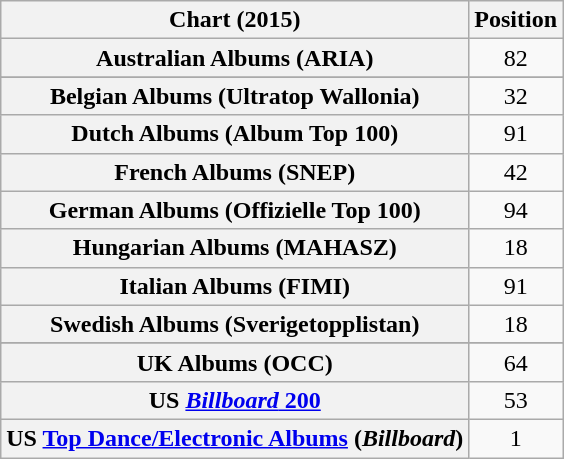<table class="wikitable sortable plainrowheaders" style="text-align:center">
<tr>
<th scope="col">Chart (2015)</th>
<th scope="col">Position</th>
</tr>
<tr>
<th scope="row">Australian Albums (ARIA)</th>
<td>82</td>
</tr>
<tr>
</tr>
<tr>
<th scope="row">Belgian Albums (Ultratop Wallonia)</th>
<td>32</td>
</tr>
<tr>
<th scope="row">Dutch Albums (Album Top 100)</th>
<td>91</td>
</tr>
<tr>
<th scope="row">French Albums (SNEP)</th>
<td>42</td>
</tr>
<tr>
<th scope="row">German Albums (Offizielle Top 100)</th>
<td>94</td>
</tr>
<tr>
<th scope="row">Hungarian Albums (MAHASZ)</th>
<td>18</td>
</tr>
<tr>
<th scope="row">Italian Albums (FIMI)</th>
<td>91</td>
</tr>
<tr>
<th scope="row">Swedish Albums (Sverigetopplistan)</th>
<td>18</td>
</tr>
<tr>
</tr>
<tr>
<th scope="row">UK Albums (OCC)</th>
<td>64</td>
</tr>
<tr>
<th scope="row">US <a href='#'><em>Billboard</em> 200</a></th>
<td>53</td>
</tr>
<tr>
<th scope="row">US <a href='#'>Top Dance/Electronic Albums</a> (<em>Billboard</em>)</th>
<td>1</td>
</tr>
</table>
